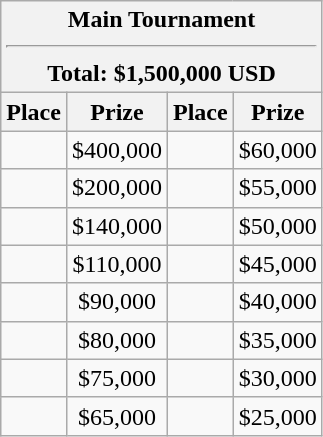<table class="wikitable" style="text-align:center; margin-top:0px;">
<tr>
<th colspan=4>Main Tournament<hr>Total: $1,500,000 USD</th>
</tr>
<tr>
<th>Place</th>
<th>Prize </th>
<th>Place</th>
<th>Prize </th>
</tr>
<tr>
<td></td>
<td>$400,000</td>
<td></td>
<td>$60,000</td>
</tr>
<tr>
<td></td>
<td>$200,000</td>
<td></td>
<td>$55,000</td>
</tr>
<tr>
<td></td>
<td>$140,000</td>
<td></td>
<td>$50,000</td>
</tr>
<tr>
<td></td>
<td>$110,000</td>
<td></td>
<td>$45,000</td>
</tr>
<tr>
<td></td>
<td>$90,000</td>
<td></td>
<td>$40,000</td>
</tr>
<tr>
<td></td>
<td>$80,000</td>
<td></td>
<td>$35,000</td>
</tr>
<tr>
<td></td>
<td>$75,000</td>
<td></td>
<td>$30,000</td>
</tr>
<tr>
<td></td>
<td>$65,000</td>
<td></td>
<td>$25,000</td>
</tr>
</table>
